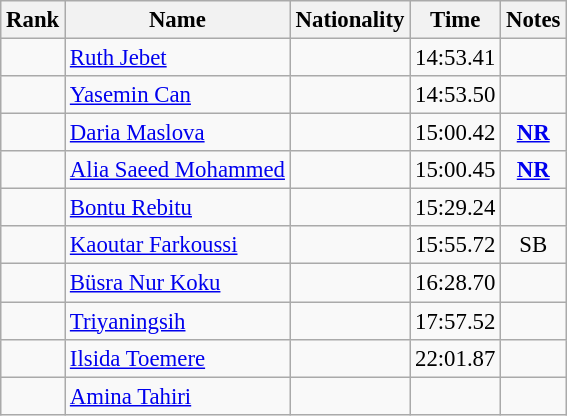<table class="wikitable sortable" style="text-align:center;font-size:95%">
<tr>
<th>Rank</th>
<th>Name</th>
<th>Nationality</th>
<th>Time</th>
<th>Notes</th>
</tr>
<tr>
<td></td>
<td align=left><a href='#'>Ruth Jebet</a></td>
<td align=left></td>
<td>14:53.41</td>
<td></td>
</tr>
<tr>
<td></td>
<td align=left><a href='#'>Yasemin Can</a></td>
<td align=left></td>
<td>14:53.50</td>
<td></td>
</tr>
<tr>
<td></td>
<td align=left><a href='#'>Daria Maslova</a></td>
<td align=left></td>
<td>15:00.42</td>
<td><strong><a href='#'>NR</a></strong></td>
</tr>
<tr>
<td></td>
<td align=left><a href='#'>Alia Saeed Mohammed</a></td>
<td align=left></td>
<td>15:00.45</td>
<td><strong><a href='#'>NR</a></strong></td>
</tr>
<tr>
<td></td>
<td align=left><a href='#'>Bontu Rebitu</a></td>
<td align=left></td>
<td>15:29.24</td>
<td></td>
</tr>
<tr>
<td></td>
<td align=left><a href='#'>Kaoutar Farkoussi</a></td>
<td align=left></td>
<td>15:55.72</td>
<td>SB</td>
</tr>
<tr>
<td></td>
<td align=left><a href='#'>Büsra Nur Koku</a></td>
<td align=left></td>
<td>16:28.70</td>
<td></td>
</tr>
<tr>
<td></td>
<td align=left><a href='#'>Triyaningsih</a></td>
<td align=left></td>
<td>17:57.52</td>
<td></td>
</tr>
<tr>
<td></td>
<td align=left><a href='#'>Ilsida Toemere</a></td>
<td align=left></td>
<td>22:01.87</td>
<td></td>
</tr>
<tr>
<td></td>
<td align=left><a href='#'>Amina Tahiri</a></td>
<td align=left></td>
<td></td>
<td></td>
</tr>
</table>
